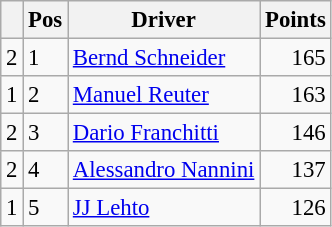<table class="wikitable" style="font-size: 95%;">
<tr>
<th></th>
<th>Pos</th>
<th>Driver</th>
<th>Points</th>
</tr>
<tr>
<td align="left"> 2</td>
<td>1</td>
<td> <a href='#'>Bernd Schneider</a></td>
<td align="right">165</td>
</tr>
<tr>
<td align="left"> 1</td>
<td>2</td>
<td> <a href='#'>Manuel Reuter</a></td>
<td align="right">163</td>
</tr>
<tr>
<td align="left"> 2</td>
<td>3</td>
<td> <a href='#'>Dario Franchitti</a></td>
<td align="right">146</td>
</tr>
<tr>
<td align="left"> 2</td>
<td>4</td>
<td> <a href='#'>Alessandro Nannini</a></td>
<td align="right">137</td>
</tr>
<tr>
<td align="left"> 1</td>
<td>5</td>
<td> <a href='#'>JJ Lehto</a></td>
<td align="right">126</td>
</tr>
</table>
